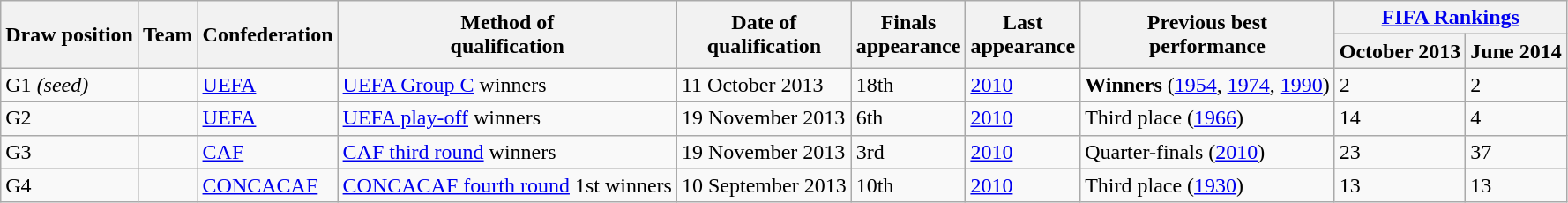<table class="wikitable sortable">
<tr>
<th rowspan=2>Draw position</th>
<th rowspan=2>Team</th>
<th rowspan=2>Confederation</th>
<th rowspan=2>Method of<br>qualification</th>
<th rowspan=2>Date of<br>qualification</th>
<th rowspan=2>Finals<br>appearance</th>
<th rowspan=2>Last<br>appearance</th>
<th rowspan=2>Previous best<br>performance</th>
<th colspan=2><a href='#'>FIFA Rankings</a></th>
</tr>
<tr>
<th>October 2013</th>
<th>June 2014</th>
</tr>
<tr>
<td>G1 <em>(seed)</em></td>
<td style=white-space:nowrap></td>
<td><a href='#'>UEFA</a></td>
<td><a href='#'>UEFA Group C</a> winners</td>
<td>11 October 2013</td>
<td data-sort-value="18">18th</td>
<td><a href='#'>2010</a></td>
<td data-sort-value="7.3"><strong>Winners</strong> (<a href='#'>1954</a>, <a href='#'>1974</a>, <a href='#'>1990</a>)</td>
<td>2</td>
<td>2</td>
</tr>
<tr>
<td>G2</td>
<td style=white-space:nowrap></td>
<td><a href='#'>UEFA</a></td>
<td><a href='#'>UEFA play-off</a> winners</td>
<td>19 November 2013</td>
<td data-sort-value="6">6th</td>
<td><a href='#'>2010</a></td>
<td data-sort-value="5.1">Third place (<a href='#'>1966</a>)</td>
<td>14</td>
<td>4</td>
</tr>
<tr>
<td>G3</td>
<td style=white-space:nowrap></td>
<td><a href='#'>CAF</a></td>
<td><a href='#'>CAF third round</a> winners</td>
<td>19 November 2013</td>
<td data-sort-value="3">3rd</td>
<td><a href='#'>2010</a></td>
<td data-sort-value="3.1">Quarter-finals (<a href='#'>2010</a>)</td>
<td>23</td>
<td>37</td>
</tr>
<tr>
<td>G4</td>
<td style=white-space:nowrap></td>
<td><a href='#'>CONCACAF</a></td>
<td><a href='#'>CONCACAF fourth round</a> <span>1st</span> winners</td>
<td>10 September 2013</td>
<td data-sort-value="10">10th</td>
<td><a href='#'>2010</a></td>
<td data-sort-value="5.1">Third place (<a href='#'>1930</a>)</td>
<td>13</td>
<td>13</td>
</tr>
</table>
